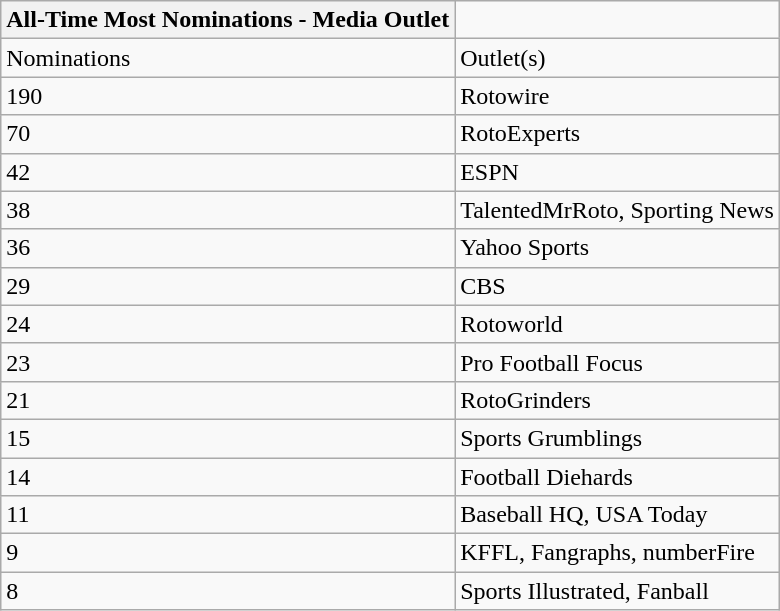<table class="wikitable collapsible collapsed" border="1">
<tr>
<th>All-Time Most Nominations - Media Outlet</th>
</tr>
<tr>
<td>Nominations</td>
<td>Outlet(s)</td>
</tr>
<tr>
<td>190</td>
<td>Rotowire</td>
</tr>
<tr>
<td>70</td>
<td>RotoExperts</td>
</tr>
<tr>
<td>42</td>
<td>ESPN</td>
</tr>
<tr>
<td>38</td>
<td>TalentedMrRoto, Sporting News</td>
</tr>
<tr>
<td>36</td>
<td>Yahoo Sports</td>
</tr>
<tr>
<td>29</td>
<td>CBS</td>
</tr>
<tr>
<td>24</td>
<td>Rotoworld</td>
</tr>
<tr>
<td>23</td>
<td>Pro Football Focus</td>
</tr>
<tr>
<td>21</td>
<td>RotoGrinders</td>
</tr>
<tr>
<td>15</td>
<td>Sports Grumblings</td>
</tr>
<tr>
<td>14</td>
<td>Football Diehards</td>
</tr>
<tr>
<td>11</td>
<td>Baseball HQ, USA Today</td>
</tr>
<tr>
<td>9</td>
<td>KFFL, Fangraphs, numberFire</td>
</tr>
<tr>
<td>8</td>
<td>Sports Illustrated, Fanball</td>
</tr>
</table>
